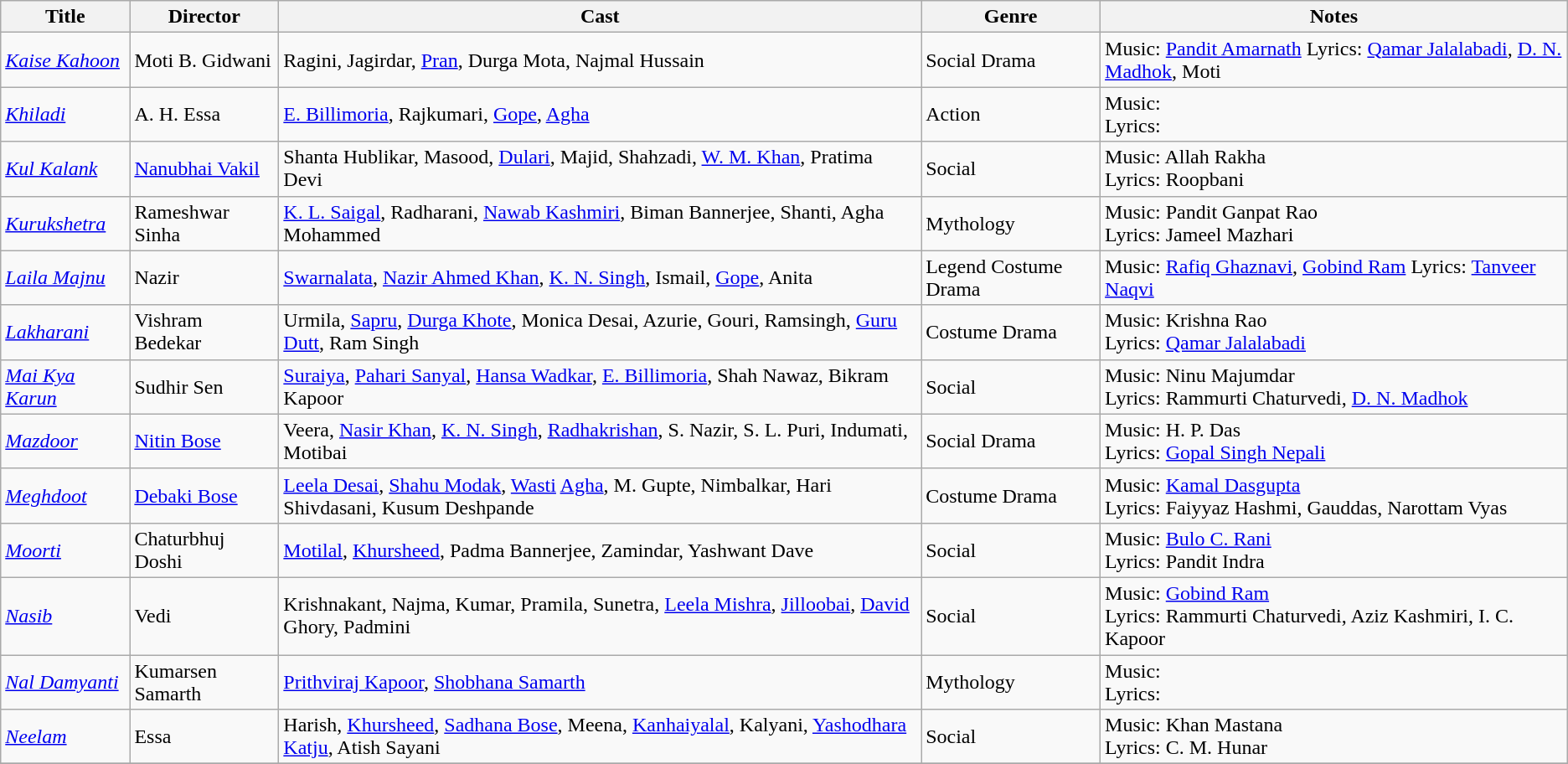<table class="wikitable">
<tr>
<th>Title</th>
<th>Director</th>
<th>Cast</th>
<th>Genre</th>
<th>Notes</th>
</tr>
<tr>
<td><em><a href='#'>Kaise Kahoon</a></em></td>
<td>Moti B. Gidwani</td>
<td>Ragini, Jagirdar, <a href='#'>Pran</a>, Durga Mota, Najmal Hussain</td>
<td>Social Drama</td>
<td>Music: <a href='#'>Pandit Amarnath</a> Lyrics: <a href='#'>Qamar Jalalabadi</a>, <a href='#'>D. N. Madhok</a>, Moti</td>
</tr>
<tr>
<td><em><a href='#'>Khiladi</a></em></td>
<td>A. H. Essa</td>
<td><a href='#'>E. Billimoria</a>, Rajkumari, <a href='#'>Gope</a>, <a href='#'>Agha</a></td>
<td>Action</td>
<td>Music: <br>Lyrics:</td>
</tr>
<tr>
<td><em><a href='#'>Kul Kalank</a></em></td>
<td><a href='#'>Nanubhai Vakil</a></td>
<td>Shanta Hublikar, Masood, <a href='#'>Dulari</a>, Majid, Shahzadi, <a href='#'>W. M. Khan</a>, Pratima Devi</td>
<td>Social</td>
<td>Music: Allah Rakha<br>Lyrics: Roopbani</td>
</tr>
<tr>
<td><em><a href='#'>Kurukshetra</a></em></td>
<td>Rameshwar Sinha</td>
<td><a href='#'>K. L. Saigal</a>, Radharani, <a href='#'>Nawab Kashmiri</a>, Biman Bannerjee, Shanti, Agha Mohammed</td>
<td>Mythology</td>
<td>Music: Pandit Ganpat Rao<br>Lyrics: Jameel Mazhari</td>
</tr>
<tr>
<td><em><a href='#'>Laila Majnu</a></em></td>
<td>Nazir</td>
<td><a href='#'>Swarnalata</a>, <a href='#'>Nazir Ahmed Khan</a>, <a href='#'>K. N. Singh</a>, Ismail, <a href='#'>Gope</a>, Anita</td>
<td>Legend Costume Drama</td>
<td>Music: <a href='#'>Rafiq Ghaznavi</a>, <a href='#'>Gobind Ram</a> Lyrics: <a href='#'>Tanveer Naqvi</a></td>
</tr>
<tr>
<td><em><a href='#'>Lakharani</a></em></td>
<td>Vishram Bedekar</td>
<td>Urmila, <a href='#'>Sapru</a>, <a href='#'>Durga Khote</a>, Monica Desai, Azurie, Gouri, Ramsingh, <a href='#'>Guru Dutt</a>, Ram Singh</td>
<td>Costume Drama</td>
<td>Music: Krishna Rao<br>Lyrics: <a href='#'>Qamar Jalalabadi</a></td>
</tr>
<tr>
<td><em><a href='#'>Mai Kya Karun</a></em></td>
<td>Sudhir Sen</td>
<td><a href='#'>Suraiya</a>, <a href='#'>Pahari Sanyal</a>, <a href='#'>Hansa Wadkar</a>, <a href='#'>E. Billimoria</a>, Shah Nawaz, Bikram Kapoor</td>
<td>Social</td>
<td>Music: Ninu Majumdar<br>Lyrics: Rammurti Chaturvedi, <a href='#'>D. N. Madhok</a></td>
</tr>
<tr>
<td><em><a href='#'>Mazdoor</a></em></td>
<td><a href='#'>Nitin Bose</a></td>
<td>Veera, <a href='#'>Nasir Khan</a>, <a href='#'>K. N. Singh</a>, <a href='#'>Radhakrishan</a>, S. Nazir, S. L. Puri, Indumati, Motibai</td>
<td>Social Drama</td>
<td>Music: H. P. Das<br>Lyrics: <a href='#'>Gopal Singh Nepali</a></td>
</tr>
<tr>
<td><em><a href='#'>Meghdoot</a></em></td>
<td><a href='#'>Debaki Bose</a></td>
<td><a href='#'>Leela Desai</a>, <a href='#'>Shahu Modak</a>, <a href='#'>Wasti</a> <a href='#'>Agha</a>, M. Gupte, Nimbalkar, Hari Shivdasani, Kusum Deshpande</td>
<td>Costume Drama</td>
<td>Music: <a href='#'>Kamal Dasgupta</a><br>Lyrics: Faiyyaz Hashmi, Gauddas, Narottam Vyas</td>
</tr>
<tr>
<td><em><a href='#'>Moorti</a></em></td>
<td>Chaturbhuj Doshi</td>
<td><a href='#'>Motilal</a>, <a href='#'>Khursheed</a>, Padma Bannerjee, Zamindar, Yashwant Dave</td>
<td>Social</td>
<td>Music: <a href='#'>Bulo C. Rani</a><br>Lyrics: Pandit Indra</td>
</tr>
<tr>
<td><em><a href='#'>Nasib</a></em></td>
<td>Vedi</td>
<td>Krishnakant, Najma, Kumar, Pramila, Sunetra, <a href='#'>Leela Mishra</a>, <a href='#'>Jilloobai</a>, <a href='#'>David</a> Ghory, Padmini</td>
<td>Social</td>
<td>Music: <a href='#'>Gobind Ram</a><br>Lyrics: Rammurti Chaturvedi, Aziz Kashmiri, I. C. Kapoor</td>
</tr>
<tr>
<td><em><a href='#'>Nal Damyanti</a></em></td>
<td>Kumarsen Samarth</td>
<td><a href='#'>Prithviraj Kapoor</a>, <a href='#'>Shobhana Samarth</a></td>
<td>Mythology</td>
<td>Music: <br>Lyrics:</td>
</tr>
<tr>
<td><em><a href='#'>Neelam</a></em></td>
<td>Essa</td>
<td>Harish, <a href='#'>Khursheed</a>, <a href='#'>Sadhana Bose</a>, Meena, <a href='#'>Kanhaiyalal</a>, Kalyani, <a href='#'>Yashodhara Katju</a>, Atish Sayani</td>
<td>Social</td>
<td>Music: Khan Mastana<br>Lyrics: C. M. Hunar</td>
</tr>
<tr>
</tr>
</table>
